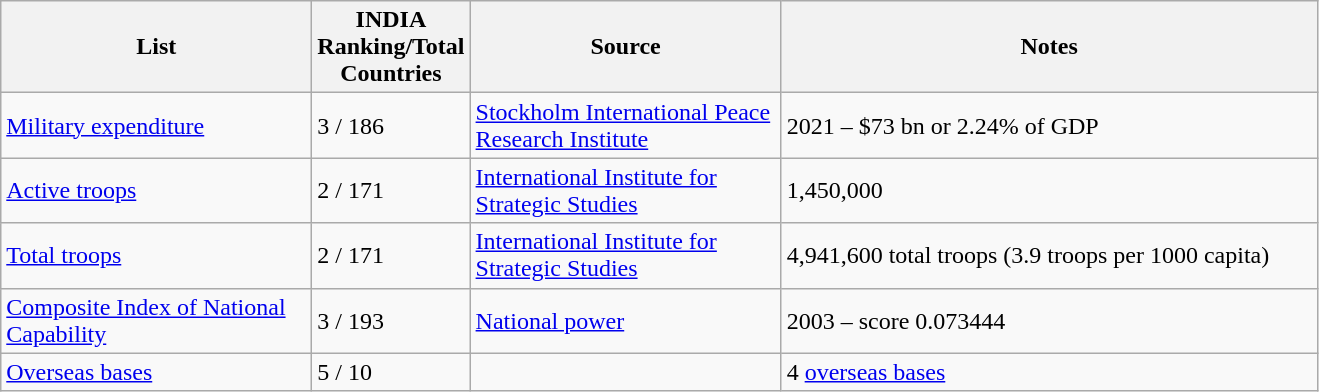<table class="wikitable sortable">
<tr>
<th width="200">List</th>
<th width="1">INDIA Ranking/Total Countries</th>
<th width="200">Source</th>
<th width="350">Notes</th>
</tr>
<tr>
<td><a href='#'>Military expenditure</a></td>
<td>3 / 186</td>
<td><a href='#'>Stockholm International Peace Research Institute</a></td>
<td>2021 – $73 bn or 2.24% of GDP</td>
</tr>
<tr>
<td><a href='#'>Active troops</a></td>
<td>2 / 171</td>
<td><a href='#'>International Institute for Strategic Studies</a></td>
<td>1,450,000</td>
</tr>
<tr>
<td><a href='#'>Total troops</a></td>
<td>2 / 171</td>
<td><a href='#'>International Institute for Strategic Studies</a></td>
<td>4,941,600 total troops (3.9 troops per 1000 capita)</td>
</tr>
<tr>
<td><a href='#'>Composite Index of National Capability</a></td>
<td>3 / 193</td>
<td><a href='#'>National power</a></td>
<td>2003 – score 0.073444</td>
</tr>
<tr>
<td><a href='#'>Overseas bases</a></td>
<td>5 / 10</td>
<td></td>
<td>4 <a href='#'>overseas bases</a></td>
</tr>
</table>
